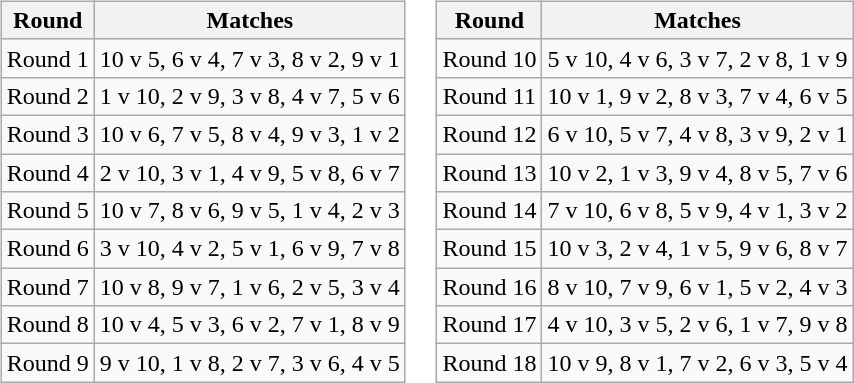<table>
<tr valign=top>
<td><br><table class="wikitable" style="text-align:center">
<tr>
<th>Round</th>
<th>Matches</th>
</tr>
<tr>
<td>Round 1</td>
<td>10 v 5, 6 v 4, 7 v 3, 8 v 2, 9 v 1</td>
</tr>
<tr>
<td>Round 2</td>
<td>1 v 10, 2 v 9, 3 v 8, 4 v 7, 5 v 6</td>
</tr>
<tr>
<td>Round 3</td>
<td>10 v 6, 7 v 5, 8 v 4, 9 v 3, 1 v 2</td>
</tr>
<tr>
<td>Round 4</td>
<td>2 v 10, 3 v 1, 4 v 9, 5 v 8, 6 v 7</td>
</tr>
<tr>
<td>Round 5</td>
<td>10 v 7, 8 v 6, 9 v 5, 1 v 4, 2 v 3</td>
</tr>
<tr>
<td>Round 6</td>
<td>3 v 10, 4 v 2, 5 v 1, 6 v 9, 7 v 8</td>
</tr>
<tr>
<td>Round 7</td>
<td>10 v 8, 9 v 7, 1 v 6, 2 v 5, 3 v 4</td>
</tr>
<tr>
<td>Round 8</td>
<td>10 v 4, 5 v 3, 6 v 2, 7 v 1, 8 v 9</td>
</tr>
<tr>
<td>Round 9</td>
<td>9 v 10, 1 v 8, 2 v 7, 3 v 6, 4 v 5</td>
</tr>
</table>
</td>
<td><br><table class="wikitable" style="text-align:center">
<tr>
<th>Round</th>
<th>Matches</th>
</tr>
<tr>
<td>Round 10</td>
<td>5 v 10, 4 v 6, 3 v 7, 2 v 8, 1 v 9</td>
</tr>
<tr>
<td>Round 11</td>
<td>10 v 1, 9 v 2, 8 v 3, 7 v 4, 6 v 5</td>
</tr>
<tr>
<td>Round 12</td>
<td>6 v 10, 5 v 7, 4 v 8, 3 v 9, 2 v 1</td>
</tr>
<tr>
<td>Round 13</td>
<td>10 v 2, 1 v 3, 9 v 4, 8 v 5, 7 v 6</td>
</tr>
<tr>
<td>Round 14</td>
<td>7 v 10, 6 v 8, 5 v 9, 4 v 1, 3 v 2</td>
</tr>
<tr>
<td>Round 15</td>
<td>10 v 3, 2 v 4, 1 v 5, 9 v 6, 8 v 7</td>
</tr>
<tr>
<td>Round 16</td>
<td>8 v 10, 7 v 9, 6 v 1, 5 v 2, 4 v 3</td>
</tr>
<tr>
<td>Round 17</td>
<td>4 v 10, 3 v 5, 2 v 6, 1 v 7, 9 v 8</td>
</tr>
<tr>
<td>Round 18</td>
<td>10 v 9, 8 v 1, 7 v 2, 6 v 3, 5 v 4</td>
</tr>
</table>
</td>
</tr>
</table>
